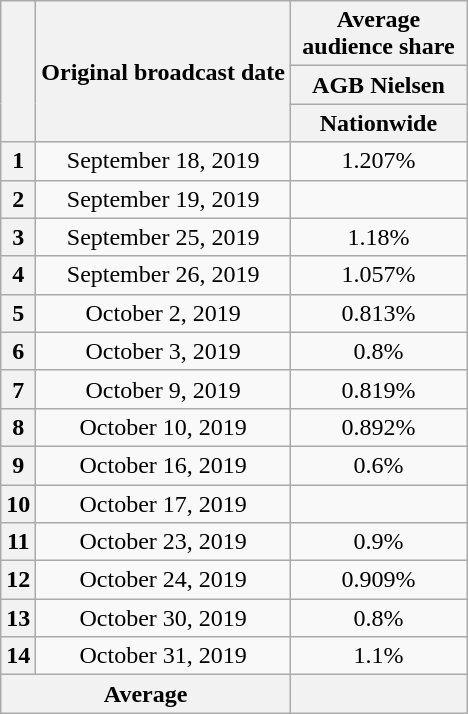<table class="wikitable" style="text-align:center">
<tr>
<th rowspan="3"></th>
<th rowspan="3">Original broadcast date</th>
<th width="110">Average audience share</th>
</tr>
<tr>
<th>AGB Nielsen</th>
</tr>
<tr>
<th>Nationwide</th>
</tr>
<tr>
<th>1</th>
<td>September 18, 2019</td>
<td>1.207%</td>
</tr>
<tr>
<th>2</th>
<td>September 19, 2019</td>
<td></td>
</tr>
<tr>
<th>3</th>
<td>September 25, 2019</td>
<td>1.18%</td>
</tr>
<tr>
<th>4</th>
<td>September 26, 2019</td>
<td>1.057%</td>
</tr>
<tr>
<th>5</th>
<td>October 2, 2019</td>
<td>0.813%</td>
</tr>
<tr>
<th>6</th>
<td>October 3, 2019</td>
<td>0.8%</td>
</tr>
<tr>
<th>7</th>
<td>October 9, 2019</td>
<td>0.819%</td>
</tr>
<tr>
<th>8</th>
<td>October 10, 2019</td>
<td>0.892%</td>
</tr>
<tr>
<th>9</th>
<td>October 16, 2019</td>
<td>0.6%</td>
</tr>
<tr>
<th>10</th>
<td>October 17, 2019</td>
<td></td>
</tr>
<tr>
<th>11</th>
<td>October 23, 2019</td>
<td>0.9%</td>
</tr>
<tr>
<th>12</th>
<td>October 24, 2019</td>
<td>0.909%</td>
</tr>
<tr>
<th>13</th>
<td>October 30, 2019</td>
<td>0.8%</td>
</tr>
<tr>
<th>14</th>
<td>October 31, 2019</td>
<td>1.1%</td>
</tr>
<tr>
<th colspan="2">Average</th>
<th></th>
</tr>
</table>
